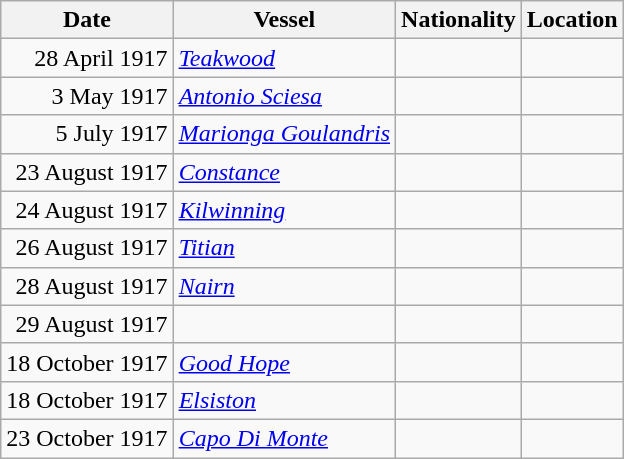<table class="wikitable" style="text-align:center;">
<tr>
<th scope="col">Date</th>
<th scope="col">Vessel</th>
<th scope="col">Nationality</th>
<th scope="col">Location</th>
</tr>
<tr>
<td align="right">28 April 1917</td>
<td align="left"><a href='#'><em>Teakwood</em></a></td>
<td align="left"></td>
<td align="right"></td>
</tr>
<tr>
<td align="right">3 May 1917</td>
<td align="left"><a href='#'><em>Antonio Sciesa</em></a></td>
<td align="left"></td>
<td align="right"></td>
</tr>
<tr>
<td align="right">5 July 1917</td>
<td align="left"><a href='#'><em>Marionga Goulandris</em></a></td>
<td align="left"></td>
<td align="right"></td>
</tr>
<tr>
<td align="right">23 August 1917</td>
<td align="left"><a href='#'><em>Constance</em></a></td>
<td align="left"></td>
<td align="right"></td>
</tr>
<tr>
<td align="right">24 August 1917</td>
<td align="left"><a href='#'><em>Kilwinning</em></a></td>
<td align="left"></td>
<td align="right"></td>
</tr>
<tr>
<td align="right">26 August 1917</td>
<td align="left"><a href='#'><em>Titian</em></a></td>
<td align="left"></td>
<td align="right"></td>
</tr>
<tr>
<td align="right">28 August 1917</td>
<td align="left"><a href='#'><em>Nairn</em></a></td>
<td align="left"></td>
<td align="right"></td>
</tr>
<tr>
<td align="right">29 August 1917</td>
<td align="left"></td>
<td align="left"></td>
<td align="right"></td>
</tr>
<tr>
<td align="right">18 October 1917</td>
<td align="left"><a href='#'><em>Good Hope</em></a></td>
<td align="left"></td>
<td align="right"></td>
</tr>
<tr>
<td align="right">18 October 1917</td>
<td align="left"><a href='#'><em>Elsiston</em></a></td>
<td align="left"></td>
<td align="right"></td>
</tr>
<tr>
<td align="right">23 October 1917</td>
<td align="left"><a href='#'><em>Capo Di Monte</em></a></td>
<td align="left"></td>
<td align="right"></td>
</tr>
</table>
